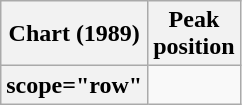<table class="wikitable sortable plainrowheaders" style="text-align:center">
<tr>
<th scope="col">Chart (1989)</th>
<th scope="col">Peak<br>position</th>
</tr>
<tr>
<th>scope="row" </th>
</tr>
</table>
